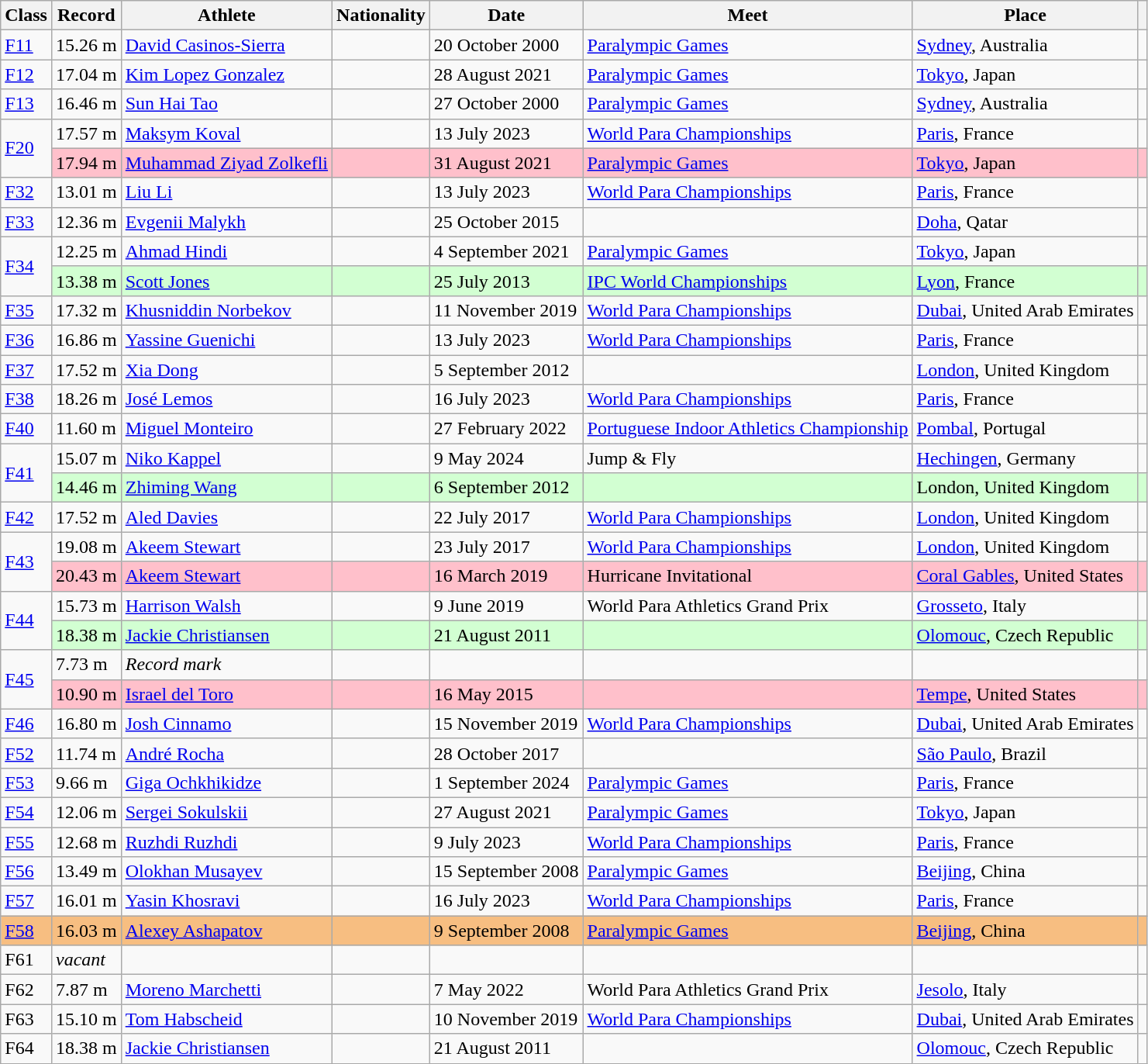<table class="wikitable">
<tr>
<th>Class</th>
<th>Record</th>
<th>Athlete</th>
<th>Nationality</th>
<th>Date</th>
<th>Meet</th>
<th>Place</th>
<th></th>
</tr>
<tr>
<td><a href='#'>F11</a></td>
<td>15.26 m</td>
<td><a href='#'>David Casinos-Sierra</a></td>
<td></td>
<td>20 October 2000</td>
<td><a href='#'>Paralympic Games</a></td>
<td><a href='#'>Sydney</a>, Australia</td>
<td></td>
</tr>
<tr>
<td><a href='#'>F12</a></td>
<td>17.04 m</td>
<td><a href='#'>Kim Lopez Gonzalez</a></td>
<td></td>
<td>28 August 2021</td>
<td><a href='#'>Paralympic Games</a></td>
<td><a href='#'>Tokyo</a>, Japan</td>
<td></td>
</tr>
<tr>
<td><a href='#'>F13</a></td>
<td>16.46 m</td>
<td><a href='#'>Sun Hai Tao</a></td>
<td></td>
<td>27 October 2000</td>
<td><a href='#'>Paralympic Games</a></td>
<td><a href='#'>Sydney</a>, Australia</td>
<td></td>
</tr>
<tr>
<td rowspan=2><a href='#'>F20</a></td>
<td>17.57 m</td>
<td><a href='#'>Maksym Koval</a></td>
<td></td>
<td>13 July 2023</td>
<td><a href='#'>World Para Championships</a></td>
<td><a href='#'>Paris</a>, France</td>
<td></td>
</tr>
<tr style="background:pink">
<td>17.94 m </td>
<td><a href='#'>Muhammad Ziyad Zolkefli</a></td>
<td></td>
<td>31 August 2021</td>
<td><a href='#'>Paralympic Games</a></td>
<td><a href='#'>Tokyo</a>, Japan</td>
<td></td>
</tr>
<tr>
<td><a href='#'>F32</a></td>
<td>13.01 m</td>
<td><a href='#'>Liu Li</a></td>
<td></td>
<td>13 July 2023</td>
<td><a href='#'>World Para Championships</a></td>
<td><a href='#'>Paris</a>, France</td>
<td></td>
</tr>
<tr>
<td><a href='#'>F33</a></td>
<td>12.36 m</td>
<td><a href='#'>Evgenii Malykh</a></td>
<td></td>
<td>25 October 2015</td>
<td></td>
<td><a href='#'>Doha</a>, Qatar</td>
<td></td>
</tr>
<tr>
<td rowspan=2><a href='#'>F34</a></td>
<td>12.25 m</td>
<td><a href='#'>Ahmad Hindi</a></td>
<td></td>
<td>4 September 2021</td>
<td><a href='#'>Paralympic Games</a></td>
<td><a href='#'>Tokyo</a>, Japan</td>
<td></td>
</tr>
<tr bgcolor=#D2FFD2>
<td>13.38 m</td>
<td><a href='#'>Scott Jones</a></td>
<td></td>
<td>25 July 2013</td>
<td><a href='#'>IPC World Championships</a></td>
<td><a href='#'>Lyon</a>, France</td>
<td></td>
</tr>
<tr>
<td><a href='#'>F35</a></td>
<td>17.32 m</td>
<td><a href='#'>Khusniddin Norbekov</a></td>
<td></td>
<td>11 November 2019</td>
<td><a href='#'>World Para Championships</a></td>
<td><a href='#'>Dubai</a>, United Arab Emirates</td>
<td></td>
</tr>
<tr>
<td><a href='#'>F36</a></td>
<td>16.86 m</td>
<td><a href='#'>Yassine Guenichi</a></td>
<td></td>
<td>13 July 2023</td>
<td><a href='#'>World Para Championships</a></td>
<td><a href='#'>Paris</a>, France</td>
<td></td>
</tr>
<tr>
<td><a href='#'>F37</a></td>
<td>17.52 m</td>
<td><a href='#'>Xia Dong</a></td>
<td></td>
<td>5 September 2012</td>
<td></td>
<td><a href='#'>London</a>, United Kingdom</td>
<td></td>
</tr>
<tr>
<td><a href='#'>F38</a></td>
<td>18.26 m</td>
<td><a href='#'>José Lemos</a></td>
<td></td>
<td>16 July 2023</td>
<td><a href='#'>World Para Championships</a></td>
<td><a href='#'>Paris</a>, France</td>
<td></td>
</tr>
<tr>
<td><a href='#'>F40</a></td>
<td>11.60 m</td>
<td><a href='#'>Miguel Monteiro</a></td>
<td></td>
<td>27 February 2022</td>
<td><a href='#'>Portuguese Indoor Athletics Championship</a></td>
<td><a href='#'>Pombal</a>, Portugal</td>
<td></td>
</tr>
<tr>
<td rowspan=2><a href='#'>F41</a></td>
<td>15.07 m</td>
<td><a href='#'>Niko Kappel</a></td>
<td></td>
<td>9 May 2024</td>
<td>Jump & Fly</td>
<td><a href='#'>Hechingen</a>, Germany</td>
<td></td>
</tr>
<tr bgcolor=#D2FFD2>
<td>14.46 m</td>
<td><a href='#'>Zhiming Wang</a></td>
<td></td>
<td>6 September 2012</td>
<td></td>
<td>London, United Kingdom</td>
<td></td>
</tr>
<tr>
<td><a href='#'>F42</a></td>
<td>17.52 m</td>
<td><a href='#'>Aled Davies</a></td>
<td></td>
<td>22 July 2017</td>
<td><a href='#'>World Para Championships</a></td>
<td><a href='#'>London</a>, United Kingdom</td>
<td></td>
</tr>
<tr>
<td rowspan=2><a href='#'>F43</a></td>
<td>19.08 m</td>
<td><a href='#'>Akeem Stewart</a></td>
<td></td>
<td>23 July 2017</td>
<td><a href='#'>World Para Championships</a></td>
<td><a href='#'>London</a>, United Kingdom</td>
<td></td>
</tr>
<tr style="background:pink">
<td>20.43 m</td>
<td><a href='#'>Akeem Stewart</a></td>
<td></td>
<td>16 March 2019</td>
<td>Hurricane Invitational</td>
<td><a href='#'>Coral Gables</a>, United States</td>
<td></td>
</tr>
<tr>
<td rowspan=2><a href='#'>F44</a></td>
<td>15.73 m</td>
<td><a href='#'>Harrison Walsh</a></td>
<td></td>
<td>9 June 2019</td>
<td>World Para Athletics Grand Prix</td>
<td><a href='#'>Grosseto</a>, Italy</td>
<td></td>
</tr>
<tr bgcolor=#D2FFD2>
<td>18.38 m</td>
<td><a href='#'>Jackie Christiansen</a></td>
<td></td>
<td>21 August 2011</td>
<td></td>
<td><a href='#'>Olomouc</a>, Czech Republic</td>
<td></td>
</tr>
<tr>
<td rowspan=2><a href='#'>F45</a></td>
<td>7.73 m</td>
<td><em>Record mark</em></td>
<td></td>
<td></td>
<td></td>
<td></td>
<td></td>
</tr>
<tr style="background:pink">
<td>10.90 m</td>
<td><a href='#'>Israel del Toro</a></td>
<td></td>
<td>16 May 2015</td>
<td></td>
<td><a href='#'>Tempe</a>, United States</td>
<td></td>
</tr>
<tr>
<td><a href='#'>F46</a></td>
<td>16.80 m</td>
<td><a href='#'>Josh Cinnamo</a></td>
<td></td>
<td>15 November 2019</td>
<td><a href='#'>World Para Championships</a></td>
<td><a href='#'>Dubai</a>, United Arab Emirates</td>
<td></td>
</tr>
<tr>
<td><a href='#'>F52</a></td>
<td>11.74 m</td>
<td><a href='#'>André Rocha</a></td>
<td></td>
<td>28 October 2017</td>
<td></td>
<td><a href='#'>São Paulo</a>, Brazil</td>
<td></td>
</tr>
<tr>
<td><a href='#'>F53</a></td>
<td>9.66 m</td>
<td><a href='#'>Giga Ochkhikidze</a></td>
<td></td>
<td>1 September 2024</td>
<td><a href='#'>Paralympic Games</a></td>
<td><a href='#'>Paris</a>, France</td>
<td></td>
</tr>
<tr>
<td><a href='#'>F54</a></td>
<td>12.06 m</td>
<td><a href='#'>Sergei Sokulskii</a></td>
<td></td>
<td>27 August 2021</td>
<td><a href='#'>Paralympic Games</a></td>
<td><a href='#'>Tokyo</a>, Japan</td>
<td></td>
</tr>
<tr>
<td><a href='#'>F55</a></td>
<td>12.68 m</td>
<td><a href='#'>Ruzhdi Ruzhdi</a></td>
<td></td>
<td>9 July 2023</td>
<td><a href='#'>World Para Championships</a></td>
<td><a href='#'>Paris</a>, France</td>
<td></td>
</tr>
<tr>
<td><a href='#'>F56</a></td>
<td>13.49 m</td>
<td><a href='#'>Olokhan Musayev</a></td>
<td></td>
<td>15 September 2008</td>
<td><a href='#'>Paralympic Games</a></td>
<td><a href='#'>Beijing</a>, China</td>
<td></td>
</tr>
<tr>
<td><a href='#'>F57</a></td>
<td>16.01 m</td>
<td><a href='#'>Yasin Khosravi</a></td>
<td></td>
<td>16 July 2023</td>
<td><a href='#'>World Para Championships</a></td>
<td><a href='#'>Paris</a>, France</td>
<td></td>
</tr>
<tr bgcolor=#F7BE81>
<td><a href='#'>F58</a></td>
<td>16.03 m</td>
<td><a href='#'>Alexey Ashapatov</a></td>
<td></td>
<td>9 September 2008</td>
<td><a href='#'>Paralympic Games</a></td>
<td><a href='#'>Beijing</a>, China</td>
<td></td>
</tr>
<tr>
<td>F61</td>
<td><em>vacant</em></td>
<td></td>
<td></td>
<td></td>
<td></td>
<td></td>
<td></td>
</tr>
<tr>
<td>F62</td>
<td>7.87 m</td>
<td><a href='#'>Moreno Marchetti</a></td>
<td></td>
<td>7 May 2022</td>
<td>World Para Athletics Grand Prix</td>
<td><a href='#'>Jesolo</a>, Italy</td>
<td></td>
</tr>
<tr>
<td>F63</td>
<td>15.10 m</td>
<td><a href='#'>Tom Habscheid</a></td>
<td></td>
<td>10 November 2019</td>
<td><a href='#'>World Para Championships</a></td>
<td><a href='#'>Dubai</a>, United Arab Emirates</td>
<td></td>
</tr>
<tr>
<td>F64</td>
<td>18.38 m</td>
<td><a href='#'>Jackie Christiansen</a></td>
<td></td>
<td>21 August 2011</td>
<td></td>
<td><a href='#'>Olomouc</a>, Czech Republic</td>
<td></td>
</tr>
</table>
